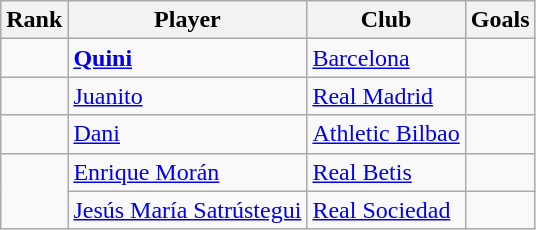<table class="wikitable">
<tr>
<th>Rank</th>
<th>Player</th>
<th>Club</th>
<th>Goals</th>
</tr>
<tr>
<td></td>
<td> <strong><a href='#'>Quini</a></strong></td>
<td><a href='#'>Barcelona</a></td>
<td></td>
</tr>
<tr>
<td></td>
<td> <a href='#'>Juanito</a></td>
<td><a href='#'>Real Madrid</a></td>
<td></td>
</tr>
<tr>
<td></td>
<td> <a href='#'>Dani</a></td>
<td><a href='#'>Athletic Bilbao</a></td>
<td></td>
</tr>
<tr>
<td rowspan="2"></td>
<td> <a href='#'>Enrique Morán</a></td>
<td><a href='#'>Real Betis</a></td>
<td></td>
</tr>
<tr>
<td> <a href='#'>Jesús María Satrústegui</a></td>
<td><a href='#'>Real Sociedad</a></td>
<td></td>
</tr>
</table>
